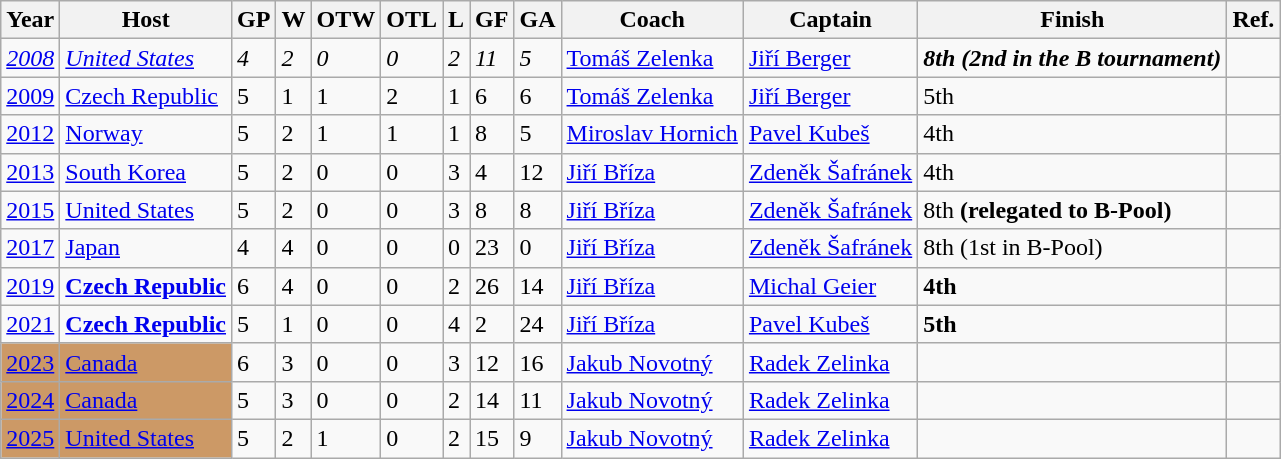<table class="wikitable sortable">
<tr>
<th>Year</th>
<th>Host</th>
<th>GP</th>
<th>W</th>
<th>OTW</th>
<th>OTL</th>
<th>L</th>
<th>GF</th>
<th>GA</th>
<th>Coach</th>
<th>Captain</th>
<th>Finish</th>
<th class="unsortable">Ref.</th>
</tr>
<tr>
<td><a href='#'><em>2008</em></a></td>
<td><em> <a href='#'>United States</a></em></td>
<td><em>4</em></td>
<td><em>2</em></td>
<td><em>0</em></td>
<td><em>0</em></td>
<td><em>2</em></td>
<td><em>11</em></td>
<td><em>5</em></td>
<td><a href='#'>Tomáš Zelenka</a></td>
<td><a href='#'>Jiří Berger</a></td>
<td><strong><em>8th<strong> (2nd in the B tournament)<em></td>
<td></td>
</tr>
<tr>
<td><a href='#'>2009</a></td>
<td> </strong><a href='#'>Czech Republic</a><strong></td>
<td>5</td>
<td>1</td>
<td>1</td>
<td>2</td>
<td>1</td>
<td>6</td>
<td>6</td>
<td><a href='#'>Tomáš Zelenka</a></td>
<td><a href='#'>Jiří Berger</a></td>
<td></strong>5th<strong></td>
<td></td>
</tr>
<tr>
<td><a href='#'>2012</a></td>
<td> <a href='#'>Norway</a></td>
<td>5</td>
<td>2</td>
<td>1</td>
<td>1</td>
<td>1</td>
<td>8</td>
<td>5</td>
<td><a href='#'>Miroslav Hornich</a></td>
<td><a href='#'>Pavel Kubeš</a></td>
<td></strong>4th<strong></td>
<td></td>
</tr>
<tr>
<td><a href='#'>2013</a></td>
<td> <a href='#'>South Korea</a></td>
<td>5</td>
<td>2</td>
<td>0</td>
<td>0</td>
<td>3</td>
<td>4</td>
<td>12</td>
<td><a href='#'>Jiří Bříza</a></td>
<td><a href='#'>Zdeněk Šafránek</a></td>
<td></strong>4th<strong></td>
<td></td>
</tr>
<tr>
<td><a href='#'>2015</a></td>
<td> <a href='#'>United States</a></td>
<td>5</td>
<td>2</td>
<td>0</td>
<td>0</td>
<td>3</td>
<td>8</td>
<td>8</td>
<td><a href='#'>Jiří Bříza</a></td>
<td><a href='#'>Zdeněk Šafránek</a></td>
<td></strong>8th<strong> (relegated to B-Pool)</td>
<td></td>
</tr>
<tr>
<td><a href='#'></em>2017<em></a></td>
<td></em> <a href='#'>Japan</a><em></td>
<td></em>4<em></td>
<td></em>4<em></td>
<td></em>0<em></td>
<td></em>0<em></td>
<td></em>0<em></td>
<td></em>23<em></td>
<td></em>0<em></td>
<td><a href='#'>Jiří Bříza</a></td>
<td><a href='#'>Zdeněk Šafránek</a></td>
<td></em></strong>8th</strong> (1st in B-Pool)</em></td>
<td></td>
</tr>
<tr>
<td><a href='#'>2019</a></td>
<td> <strong><a href='#'>Czech Republic</a></strong></td>
<td>6</td>
<td>4</td>
<td>0</td>
<td>0</td>
<td>2</td>
<td>26</td>
<td>14</td>
<td><a href='#'>Jiří Bříza</a></td>
<td><a href='#'>Michal Geier</a></td>
<td><strong>4th</strong></td>
<td></td>
</tr>
<tr>
<td><a href='#'>2021</a></td>
<td> <strong><a href='#'>Czech Republic</a></strong></td>
<td>5</td>
<td>1</td>
<td>0</td>
<td>0</td>
<td>4</td>
<td>2</td>
<td>24</td>
<td><a href='#'>Jiří Bříza</a></td>
<td><a href='#'>Pavel Kubeš</a></td>
<td><strong>5th</strong></td>
<td></td>
</tr>
<tr>
<td style="background:#c96;"><a href='#'>2023</a></td>
<td style="background:#c96;"> <a href='#'>Canada</a></td>
<td>6</td>
<td>3</td>
<td>0</td>
<td>0</td>
<td>3</td>
<td>12</td>
<td>16</td>
<td><a href='#'>Jakub Novotný</a></td>
<td><a href='#'>Radek Zelinka</a></td>
<td></td>
<td></td>
</tr>
<tr>
<td style="background:#c96;"><a href='#'>2024</a></td>
<td style="background:#c96;"> <a href='#'>Canada</a></td>
<td>5</td>
<td>3</td>
<td>0</td>
<td>0</td>
<td>2</td>
<td>14</td>
<td>11</td>
<td><a href='#'>Jakub Novotný</a></td>
<td><a href='#'>Radek Zelinka</a></td>
<td></td>
<td></td>
</tr>
<tr>
<td style="background:#c96;"><a href='#'>2025</a></td>
<td style="background:#c96;"> <a href='#'>United States</a></td>
<td>5</td>
<td>2</td>
<td>1</td>
<td>0</td>
<td>2</td>
<td>15</td>
<td>9</td>
<td><a href='#'>Jakub Novotný</a></td>
<td><a href='#'>Radek Zelinka</a></td>
<td></td>
<td></td>
</tr>
</table>
